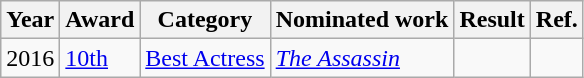<table class="wikitable">
<tr>
<th>Year</th>
<th>Award</th>
<th>Category</th>
<th>Nominated work</th>
<th>Result</th>
<th>Ref.</th>
</tr>
<tr>
<td>2016</td>
<td><a href='#'>10th</a></td>
<td><a href='#'>Best Actress</a></td>
<td><em><a href='#'>The Assassin</a></em></td>
<td></td>
<td></td>
</tr>
</table>
